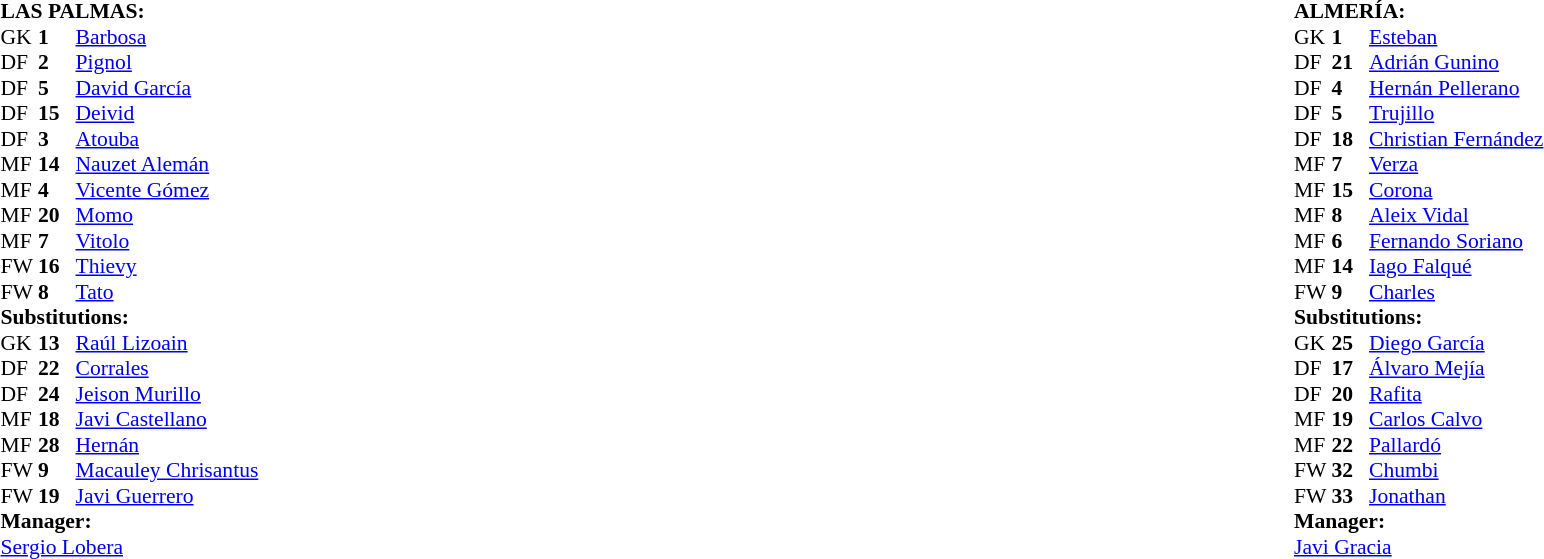<table width="100%">
<tr>
<td valign="top" width="50%"><br><table style="font-size: 90%" cellspacing="0" cellpadding="0">
<tr>
<td colspan=4><strong>LAS PALMAS:</strong></td>
</tr>
<tr>
<th width="25"></th>
<th width="25"></th>
</tr>
<tr>
<td>GK</td>
<td><strong>1</strong></td>
<td> <a href='#'>Barbosa</a></td>
</tr>
<tr>
<td>DF</td>
<td><strong>2</strong></td>
<td> <a href='#'>Pignol</a></td>
<td></td>
</tr>
<tr>
<td>DF</td>
<td><strong>5</strong></td>
<td> <a href='#'>David García</a></td>
</tr>
<tr>
<td>DF</td>
<td><strong>15</strong></td>
<td> <a href='#'>Deivid</a></td>
</tr>
<tr>
<td>DF</td>
<td><strong>3</strong></td>
<td> <a href='#'>Atouba</a></td>
<td></td>
<td></td>
</tr>
<tr>
<td>MF</td>
<td><strong>14</strong></td>
<td> <a href='#'>Nauzet Alemán</a></td>
</tr>
<tr>
<td>MF</td>
<td><strong>4</strong></td>
<td> <a href='#'>Vicente Gómez</a></td>
<td></td>
</tr>
<tr>
<td>MF</td>
<td><strong>20</strong></td>
<td> <a href='#'>Momo</a></td>
<td></td>
<td></td>
</tr>
<tr>
<td>MF</td>
<td><strong>7</strong></td>
<td> <a href='#'>Vitolo</a></td>
</tr>
<tr>
<td>FW</td>
<td><strong>16</strong></td>
<td> <a href='#'>Thievy</a></td>
</tr>
<tr>
<td>FW</td>
<td><strong>8</strong></td>
<td> <a href='#'>Tato</a></td>
<td></td>
<td></td>
</tr>
<tr>
<td colspan=3><strong>Substitutions:</strong></td>
</tr>
<tr>
<td>GK</td>
<td><strong>13</strong></td>
<td> <a href='#'>Raúl Lizoain</a></td>
</tr>
<tr>
<td>DF</td>
<td><strong>22</strong></td>
<td> <a href='#'>Corrales</a></td>
<td></td>
<td></td>
</tr>
<tr>
<td>DF</td>
<td><strong>24</strong></td>
<td> <a href='#'>Jeison Murillo</a></td>
</tr>
<tr>
<td>MF</td>
<td><strong>18</strong></td>
<td> <a href='#'>Javi Castellano</a></td>
</tr>
<tr>
<td>MF</td>
<td><strong>28</strong></td>
<td> <a href='#'>Hernán</a></td>
<td></td>
<td></td>
</tr>
<tr>
<td>FW</td>
<td><strong>9</strong></td>
<td> <a href='#'>Macauley Chrisantus</a></td>
</tr>
<tr>
<td>FW</td>
<td><strong>19</strong></td>
<td> <a href='#'>Javi Guerrero</a></td>
<td></td>
<td></td>
</tr>
<tr>
<td colspan=3><strong>Manager:</strong></td>
</tr>
<tr>
<td colspan=3> <a href='#'>Sergio Lobera</a></td>
</tr>
</table>
</td>
<td valign="top"></td>
<td valign="top" width="50%"><br><table style="font-size: 90%" cellspacing="0" cellpadding="0" align="center">
<tr>
<td colspan=4><strong>ALMERÍA:</strong></td>
</tr>
<tr>
<th width=25></th>
<th width=25></th>
</tr>
<tr>
<td>GK</td>
<td><strong>1</strong></td>
<td> <a href='#'>Esteban</a></td>
</tr>
<tr>
<td>DF</td>
<td><strong>21</strong></td>
<td> <a href='#'>Adrián Gunino</a></td>
</tr>
<tr>
<td>DF</td>
<td><strong>4</strong></td>
<td> <a href='#'>Hernán Pellerano</a></td>
<td></td>
</tr>
<tr>
<td>DF</td>
<td><strong>5</strong></td>
<td> <a href='#'>Trujillo</a></td>
</tr>
<tr>
<td>DF</td>
<td><strong>18</strong></td>
<td> <a href='#'>Christian Fernández</a></td>
</tr>
<tr>
<td>MF</td>
<td><strong>7</strong></td>
<td> <a href='#'>Verza</a></td>
</tr>
<tr>
<td>MF</td>
<td><strong>15</strong></td>
<td> <a href='#'>Corona</a></td>
<td></td>
<td></td>
</tr>
<tr>
<td>MF</td>
<td><strong>8</strong></td>
<td> <a href='#'>Aleix Vidal</a></td>
</tr>
<tr>
<td>MF</td>
<td><strong>6</strong></td>
<td> <a href='#'>Fernando Soriano</a></td>
</tr>
<tr>
<td>MF</td>
<td><strong>14</strong></td>
<td> <a href='#'>Iago Falqué</a></td>
<td></td>
<td></td>
</tr>
<tr>
<td>FW</td>
<td><strong>9</strong></td>
<td> <a href='#'>Charles</a></td>
<td></td>
<td></td>
</tr>
<tr>
<td colspan=3><strong>Substitutions:</strong></td>
</tr>
<tr>
<td>GK</td>
<td><strong>25</strong></td>
<td> <a href='#'>Diego García</a></td>
</tr>
<tr>
<td>DF</td>
<td><strong>17</strong></td>
<td> <a href='#'>Álvaro Mejía</a></td>
<td></td>
<td></td>
</tr>
<tr>
<td>DF</td>
<td><strong>20</strong></td>
<td> <a href='#'>Rafita</a></td>
</tr>
<tr>
<td>MF</td>
<td><strong>19</strong></td>
<td> <a href='#'>Carlos Calvo</a></td>
<td></td>
<td></td>
</tr>
<tr>
<td>MF</td>
<td><strong>22</strong></td>
<td> <a href='#'>Pallardó</a></td>
</tr>
<tr>
<td>FW</td>
<td><strong>32</strong></td>
<td> <a href='#'>Chumbi</a></td>
</tr>
<tr>
<td>FW</td>
<td><strong>33</strong></td>
<td> <a href='#'>Jonathan</a></td>
<td></td>
<td></td>
</tr>
<tr>
<td colspan=3><strong>Manager:</strong></td>
</tr>
<tr>
<td colspan=3> <a href='#'>Javi Gracia</a></td>
</tr>
</table>
</td>
</tr>
</table>
